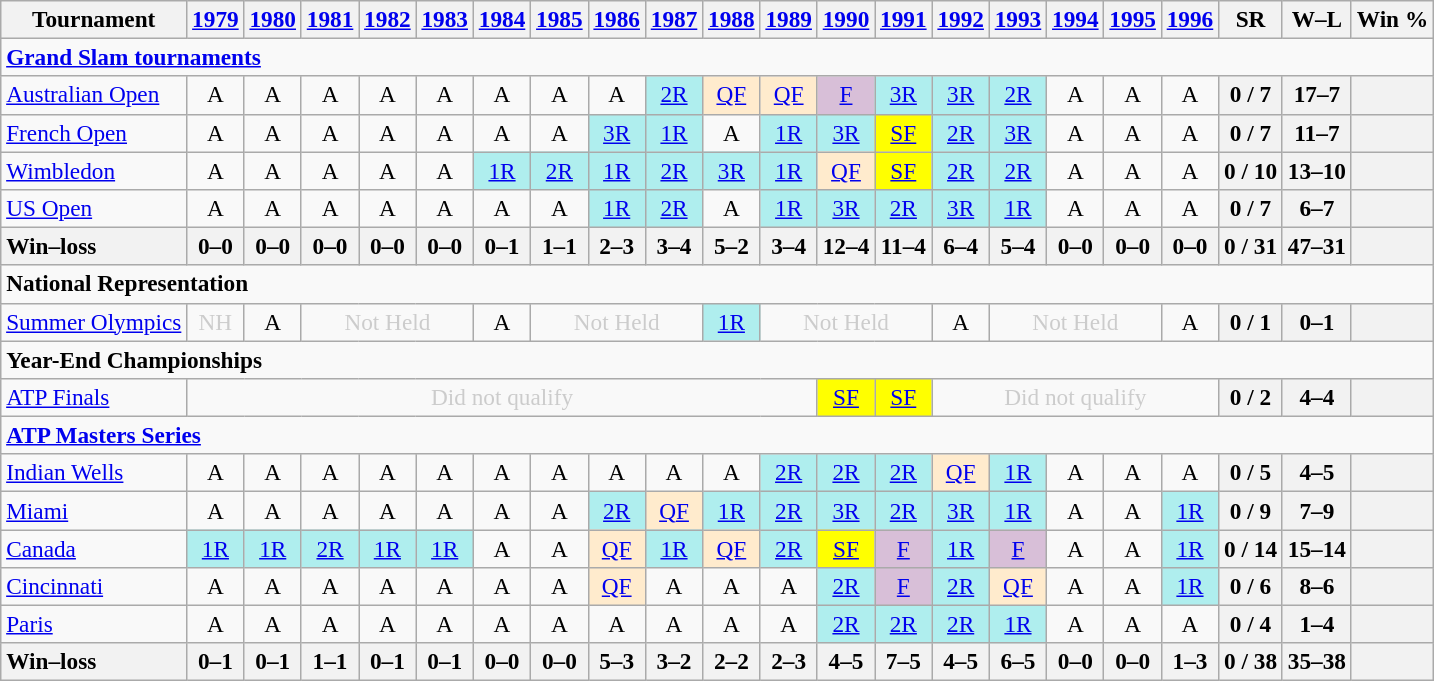<table class=wikitable style=text-align:center;font-size:97%>
<tr>
<th>Tournament</th>
<th><a href='#'>1979</a></th>
<th><a href='#'>1980</a></th>
<th><a href='#'>1981</a></th>
<th><a href='#'>1982</a></th>
<th><a href='#'>1983</a></th>
<th><a href='#'>1984</a></th>
<th><a href='#'>1985</a></th>
<th><a href='#'>1986</a></th>
<th><a href='#'>1987</a></th>
<th><a href='#'>1988</a></th>
<th><a href='#'>1989</a></th>
<th><a href='#'>1990</a></th>
<th><a href='#'>1991</a></th>
<th><a href='#'>1992</a></th>
<th><a href='#'>1993</a></th>
<th><a href='#'>1994</a></th>
<th><a href='#'>1995</a></th>
<th><a href='#'>1996</a></th>
<th>SR</th>
<th>W–L</th>
<th>Win %</th>
</tr>
<tr>
<td colspan=23 align=left><strong><a href='#'>Grand Slam tournaments</a></strong></td>
</tr>
<tr>
<td align=left><a href='#'>Australian Open</a></td>
<td>A</td>
<td>A</td>
<td>A</td>
<td>A</td>
<td>A</td>
<td>A</td>
<td>A</td>
<td>A</td>
<td bgcolor=afeeee><a href='#'>2R</a></td>
<td bgcolor=ffebcd><a href='#'>QF</a></td>
<td bgcolor=ffebcd><a href='#'>QF</a></td>
<td bgcolor=thistle><a href='#'>F</a></td>
<td bgcolor=afeeee><a href='#'>3R</a></td>
<td bgcolor=afeeee><a href='#'>3R</a></td>
<td bgcolor=afeeee><a href='#'>2R</a></td>
<td>A</td>
<td>A</td>
<td>A</td>
<th>0 / 7</th>
<th>17–7</th>
<th></th>
</tr>
<tr>
<td align=left><a href='#'>French Open</a></td>
<td>A</td>
<td>A</td>
<td>A</td>
<td>A</td>
<td>A</td>
<td>A</td>
<td>A</td>
<td bgcolor=afeeee><a href='#'>3R</a></td>
<td bgcolor=afeeee><a href='#'>1R</a></td>
<td>A</td>
<td bgcolor=afeeee><a href='#'>1R</a></td>
<td bgcolor=afeeee><a href='#'>3R</a></td>
<td bgcolor=yellow><a href='#'>SF</a></td>
<td bgcolor=afeeee><a href='#'>2R</a></td>
<td bgcolor=afeeee><a href='#'>3R</a></td>
<td>A</td>
<td>A</td>
<td>A</td>
<th>0 / 7</th>
<th>11–7</th>
<th></th>
</tr>
<tr>
<td align=left><a href='#'>Wimbledon</a></td>
<td>A</td>
<td>A</td>
<td>A</td>
<td>A</td>
<td>A</td>
<td bgcolor=afeeee><a href='#'>1R</a></td>
<td bgcolor=afeeee><a href='#'>2R</a></td>
<td bgcolor=afeeee><a href='#'>1R</a></td>
<td bgcolor=afeeee><a href='#'>2R</a></td>
<td bgcolor=afeeee><a href='#'>3R</a></td>
<td bgcolor=afeeee><a href='#'>1R</a></td>
<td bgcolor=ffebcd><a href='#'>QF</a></td>
<td bgcolor=yellow><a href='#'>SF</a></td>
<td bgcolor=afeeee><a href='#'>2R</a></td>
<td bgcolor=afeeee><a href='#'>2R</a></td>
<td>A</td>
<td>A</td>
<td>A</td>
<th>0 / 10</th>
<th>13–10</th>
<th></th>
</tr>
<tr>
<td align=left><a href='#'>US Open</a></td>
<td>A</td>
<td>A</td>
<td>A</td>
<td>A</td>
<td>A</td>
<td>A</td>
<td>A</td>
<td bgcolor=afeeee><a href='#'>1R</a></td>
<td bgcolor=afeeee><a href='#'>2R</a></td>
<td>A</td>
<td bgcolor=afeeee><a href='#'>1R</a></td>
<td bgcolor=afeeee><a href='#'>3R</a></td>
<td bgcolor=afeeee><a href='#'>2R</a></td>
<td bgcolor=afeeee><a href='#'>3R</a></td>
<td bgcolor=afeeee><a href='#'>1R</a></td>
<td>A</td>
<td>A</td>
<td>A</td>
<th>0 / 7</th>
<th>6–7</th>
<th></th>
</tr>
<tr>
<th style=text-align:left>Win–loss</th>
<th>0–0</th>
<th>0–0</th>
<th>0–0</th>
<th>0–0</th>
<th>0–0</th>
<th>0–1</th>
<th>1–1</th>
<th>2–3</th>
<th>3–4</th>
<th>5–2</th>
<th>3–4</th>
<th>12–4</th>
<th>11–4</th>
<th>6–4</th>
<th>5–4</th>
<th>0–0</th>
<th>0–0</th>
<th>0–0</th>
<th>0 / 31</th>
<th>47–31</th>
<th></th>
</tr>
<tr>
<td colspan=22 align=left><strong>National Representation</strong></td>
</tr>
<tr>
<td align=left><a href='#'>Summer Olympics</a></td>
<td colspan=1 style=color:#cccccc>NH</td>
<td>A</td>
<td colspan=3 style=color:#cccccc>Not Held</td>
<td>A</td>
<td colspan=3 style=color:#cccccc>Not Held</td>
<td style=background:#afeeee><a href='#'>1R</a></td>
<td colspan=3 style=color:#cccccc>Not Held</td>
<td>A</td>
<td colspan=3 style=color:#cccccc>Not Held</td>
<td>A</td>
<th>0 / 1</th>
<th>0–1</th>
<th></th>
</tr>
<tr>
<td colspan=22 align=left><strong>Year-End Championships</strong></td>
</tr>
<tr>
<td align=left><a href='#'>ATP Finals</a></td>
<td colspan=11 style=color:#cccccc>Did not qualify</td>
<td style=background:yellow><a href='#'>SF</a></td>
<td style=background:yellow><a href='#'>SF</a></td>
<td colspan=5 style=color:#cccccc>Did not qualify</td>
<th>0 / 2</th>
<th>4–4</th>
<th></th>
</tr>
<tr>
<td colspan=23 align=left><strong><a href='#'>ATP Masters Series</a></strong></td>
</tr>
<tr>
<td align=left><a href='#'>Indian Wells</a></td>
<td>A</td>
<td>A</td>
<td>A</td>
<td>A</td>
<td>A</td>
<td>A</td>
<td>A</td>
<td>A</td>
<td>A</td>
<td>A</td>
<td bgcolor=afeeee><a href='#'>2R</a></td>
<td bgcolor=afeeee><a href='#'>2R</a></td>
<td bgcolor=afeeee><a href='#'>2R</a></td>
<td bgcolor=ffebcd><a href='#'>QF</a></td>
<td bgcolor=afeeee><a href='#'>1R</a></td>
<td>A</td>
<td>A</td>
<td>A</td>
<th>0 / 5</th>
<th>4–5</th>
<th></th>
</tr>
<tr>
<td align=left><a href='#'>Miami</a></td>
<td>A</td>
<td>A</td>
<td>A</td>
<td>A</td>
<td>A</td>
<td>A</td>
<td>A</td>
<td bgcolor=afeeee><a href='#'>2R</a></td>
<td bgcolor=ffebcd><a href='#'>QF</a></td>
<td bgcolor=afeeee><a href='#'>1R</a></td>
<td bgcolor=afeeee><a href='#'>2R</a></td>
<td bgcolor=afeeee><a href='#'>3R</a></td>
<td bgcolor=afeeee><a href='#'>2R</a></td>
<td bgcolor=afeeee><a href='#'>3R</a></td>
<td bgcolor=afeeee><a href='#'>1R</a></td>
<td>A</td>
<td>A</td>
<td bgcolor=afeeee><a href='#'>1R</a></td>
<th>0 / 9</th>
<th>7–9</th>
<th></th>
</tr>
<tr>
<td align=left><a href='#'>Canada</a></td>
<td bgcolor=afeeee><a href='#'>1R</a></td>
<td bgcolor=afeeee><a href='#'>1R</a></td>
<td bgcolor=afeeee><a href='#'>2R</a></td>
<td bgcolor=afeeee><a href='#'>1R</a></td>
<td bgcolor=afeeee><a href='#'>1R</a></td>
<td>A</td>
<td>A</td>
<td bgcolor=ffebcd><a href='#'>QF</a></td>
<td bgcolor=afeeee><a href='#'>1R</a></td>
<td bgcolor=ffebcd><a href='#'>QF</a></td>
<td bgcolor=afeeee><a href='#'>2R</a></td>
<td bgcolor=yellow><a href='#'>SF</a></td>
<td bgcolor=thistle><a href='#'>F</a></td>
<td bgcolor=afeeee><a href='#'>1R</a></td>
<td bgcolor=thistle><a href='#'>F</a></td>
<td>A</td>
<td>A</td>
<td bgcolor=afeeee><a href='#'>1R</a></td>
<th>0 / 14</th>
<th>15–14</th>
<th></th>
</tr>
<tr>
<td align=left><a href='#'>Cincinnati</a></td>
<td>A</td>
<td>A</td>
<td>A</td>
<td>A</td>
<td>A</td>
<td>A</td>
<td>A</td>
<td bgcolor=ffebcd><a href='#'>QF</a></td>
<td>A</td>
<td>A</td>
<td>A</td>
<td bgcolor=afeeee><a href='#'>2R</a></td>
<td bgcolor=thistle><a href='#'>F</a></td>
<td bgcolor=afeeee><a href='#'>2R</a></td>
<td bgcolor=ffebcd><a href='#'>QF</a></td>
<td>A</td>
<td>A</td>
<td bgcolor=afeeee><a href='#'>1R</a></td>
<th>0 / 6</th>
<th>8–6</th>
<th></th>
</tr>
<tr>
<td align=left><a href='#'>Paris</a></td>
<td>A</td>
<td>A</td>
<td>A</td>
<td>A</td>
<td>A</td>
<td>A</td>
<td>A</td>
<td>A</td>
<td>A</td>
<td>A</td>
<td>A</td>
<td bgcolor=afeeee><a href='#'>2R</a></td>
<td bgcolor=afeeee><a href='#'>2R</a></td>
<td bgcolor=afeeee><a href='#'>2R</a></td>
<td bgcolor=afeeee><a href='#'>1R</a></td>
<td>A</td>
<td>A</td>
<td>A</td>
<th>0 / 4</th>
<th>1–4</th>
<th></th>
</tr>
<tr>
<th style=text-align:left>Win–loss</th>
<th>0–1</th>
<th>0–1</th>
<th>1–1</th>
<th>0–1</th>
<th>0–1</th>
<th>0–0</th>
<th>0–0</th>
<th>5–3</th>
<th>3–2</th>
<th>2–2</th>
<th>2–3</th>
<th>4–5</th>
<th>7–5</th>
<th>4–5</th>
<th>6–5</th>
<th>0–0</th>
<th>0–0</th>
<th>1–3</th>
<th>0 / 38</th>
<th>35–38</th>
<th></th>
</tr>
</table>
